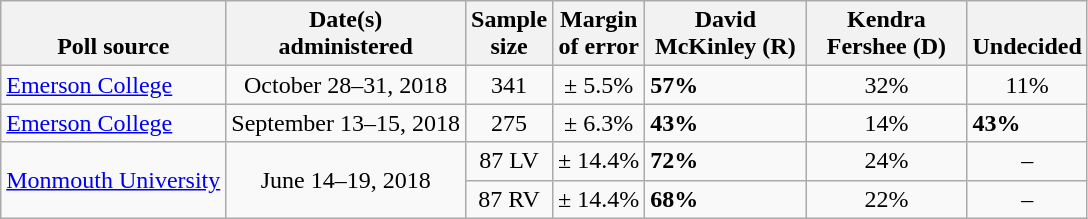<table class="wikitable">
<tr valign= bottom>
<th>Poll source</th>
<th>Date(s)<br>administered</th>
<th>Sample<br>size</th>
<th>Margin<br>of error</th>
<th style="width:100px;">David<br>McKinley (R)</th>
<th style="width:100px;">Kendra<br>Fershee (D)</th>
<th>Undecided</th>
</tr>
<tr>
<td><a href='#'>Emerson College</a></td>
<td align="center">October 28–31, 2018</td>
<td align="center">341</td>
<td align="center">± 5.5%</td>
<td><strong>57%</strong></td>
<td align="center">32%</td>
<td align="center">11%</td>
</tr>
<tr>
<td><a href='#'>Emerson College</a></td>
<td align="center">September 13–15, 2018</td>
<td align="center">275</td>
<td align="center">± 6.3%</td>
<td><strong>43%</strong></td>
<td align="center">14%</td>
<td><strong>43%</strong></td>
</tr>
<tr>
<td rowspan="2"><a href='#'>Monmouth University</a></td>
<td rowspan="2" align="center">June 14–19, 2018</td>
<td align="center">87 LV</td>
<td align="center">± 14.4%</td>
<td><strong>72%</strong></td>
<td align="center">24%</td>
<td align="center">–</td>
</tr>
<tr>
<td align="center">87 RV</td>
<td align="center">± 14.4%</td>
<td><strong>68%</strong></td>
<td align="center">22%</td>
<td align="center">–</td>
</tr>
</table>
